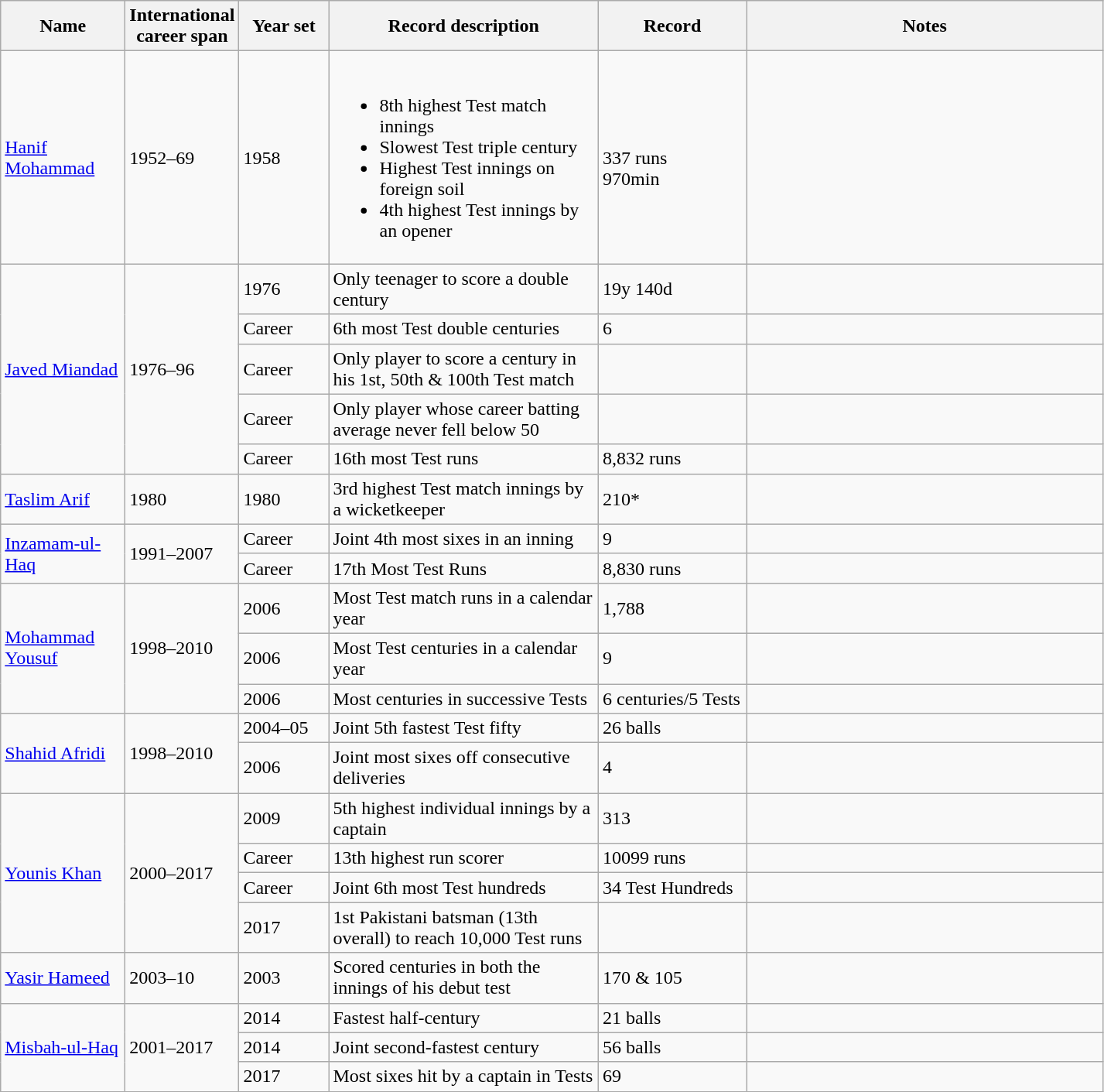<table class="wikitable ">
<tr>
<th scope="col" style="width:100px;">Name</th>
<th scope="col" style="width:90px;">International career span</th>
<th scope="col" style="width:70px;">Year set</th>
<th scope="col" style="width:225px;">Record description</th>
<th scope="col" style="width:120px;">Record</th>
<th scope="col" style="width:300px;">Notes</th>
</tr>
<tr>
<td><a href='#'>Hanif Mohammad</a></td>
<td>1952–69</td>
<td>1958</td>
<td><br><ul><li>8th highest Test match innings</li><li>Slowest Test triple century</li><li>Highest Test innings on foreign soil</li><li>4th highest Test innings by an opener</li></ul></td>
<td><br>337 runs<br>
970min</td>
<td><br></td>
</tr>
<tr>
<td rowspan="5"><a href='#'>Javed Miandad</a></td>
<td rowspan="5">1976–96</td>
<td>1976</td>
<td>Only teenager to score a double century</td>
<td>19y 140d</td>
<td></td>
</tr>
<tr>
<td>Career</td>
<td>6th most Test double centuries</td>
<td>6</td>
<td></td>
</tr>
<tr>
<td>Career</td>
<td>Only player to score a century in his 1st, 50th & 100th Test match</td>
<td></td>
<td></td>
</tr>
<tr>
<td>Career</td>
<td>Only player whose career batting average never fell below 50</td>
<td></td>
<td></td>
</tr>
<tr>
<td>Career</td>
<td>16th most Test runs</td>
<td>8,832 runs</td>
<td></td>
</tr>
<tr>
<td><a href='#'>Taslim Arif</a></td>
<td>1980</td>
<td>1980</td>
<td>3rd highest Test match innings by a wicketkeeper</td>
<td>210*</td>
<td></td>
</tr>
<tr>
<td rowspan="2"><a href='#'>Inzamam-ul-Haq</a></td>
<td rowspan="2">1991–2007</td>
<td>Career</td>
<td>Joint 4th most sixes in an inning</td>
<td>9</td>
<td></td>
</tr>
<tr>
<td>Career</td>
<td>17th Most Test Runs</td>
<td>8,830 runs</td>
<td></td>
</tr>
<tr>
<td rowspan="3"><a href='#'>Mohammad Yousuf</a></td>
<td rowspan="3">1998–2010</td>
<td>2006</td>
<td>Most Test match runs in a calendar year</td>
<td>1,788</td>
<td></td>
</tr>
<tr>
<td>2006</td>
<td>Most Test centuries in a calendar year</td>
<td>9</td>
<td></td>
</tr>
<tr>
<td>2006</td>
<td>Most centuries in successive Tests</td>
<td>6 centuries/5 Tests</td>
<td></td>
</tr>
<tr>
<td rowspan="2"><a href='#'>Shahid Afridi</a></td>
<td rowspan="2">1998–2010</td>
<td>2004–05</td>
<td>Joint 5th fastest Test fifty</td>
<td>26 balls</td>
<td></td>
</tr>
<tr>
<td>2006</td>
<td>Joint most sixes off consecutive deliveries</td>
<td>4</td>
<td></td>
</tr>
<tr>
<td rowspan="4"><a href='#'>Younis Khan</a></td>
<td rowspan="4">2000–2017</td>
<td>2009</td>
<td>5th highest individual innings by a captain</td>
<td>313</td>
<td></td>
</tr>
<tr>
<td>Career</td>
<td>13th highest run scorer</td>
<td>10099 runs</td>
<td></td>
</tr>
<tr>
<td>Career</td>
<td>Joint 6th most Test hundreds</td>
<td>34 Test Hundreds</td>
<td></td>
</tr>
<tr>
<td>2017</td>
<td>1st Pakistani batsman (13th overall) to reach 10,000 Test runs</td>
<td></td>
<td></td>
</tr>
<tr>
<td><a href='#'>Yasir Hameed</a></td>
<td>2003–10</td>
<td>2003</td>
<td>Scored centuries in both the innings of his debut test</td>
<td>170 & 105</td>
<td></td>
</tr>
<tr>
<td rowspan="3"><a href='#'>Misbah-ul-Haq</a></td>
<td rowspan="3">2001–2017</td>
<td>2014</td>
<td>Fastest half-century</td>
<td>21 balls</td>
<td></td>
</tr>
<tr>
<td>2014</td>
<td>Joint second-fastest century</td>
<td>56 balls</td>
<td></td>
</tr>
<tr>
<td>2017</td>
<td>Most sixes hit by a captain in Tests</td>
<td>69</td>
<td></td>
</tr>
</table>
